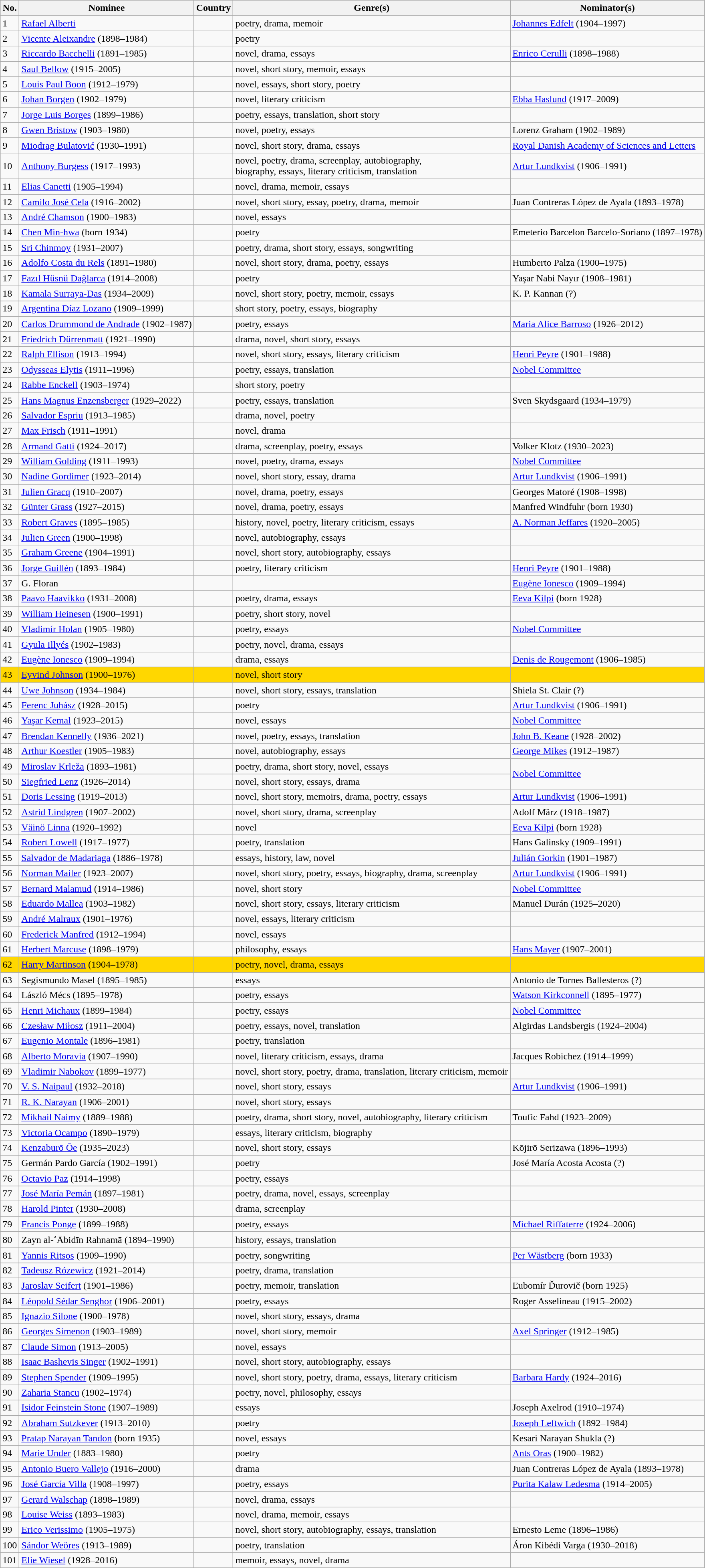<table class="sortable wikitable mw-collapsible">
<tr>
<th scope=col>No.</th>
<th scope=col>Nominee</th>
<th scope=col>Country</th>
<th scope=col>Genre(s)</th>
<th scope=col>Nominator(s)</th>
</tr>
<tr>
<td>1</td>
<td><a href='#'>Rafael Alberti</a></td>
<td></td>
<td>poetry, drama, memoir</td>
<td><a href='#'>Johannes Edfelt</a> (1904–1997)</td>
</tr>
<tr>
<td>2</td>
<td><a href='#'>Vicente Aleixandre</a> (1898–1984)</td>
<td></td>
<td>poetry</td>
<td></td>
</tr>
<tr>
<td>3</td>
<td><a href='#'>Riccardo Bacchelli</a> (1891–1985)</td>
<td></td>
<td>novel, drama, essays</td>
<td><a href='#'>Enrico Cerulli</a> (1898–1988)</td>
</tr>
<tr>
<td>4</td>
<td><a href='#'>Saul Bellow</a> (1915–2005)</td>
<td><br></td>
<td>novel, short story, memoir, essays</td>
<td></td>
</tr>
<tr>
<td>5</td>
<td><a href='#'>Louis Paul Boon</a> (1912–1979)</td>
<td></td>
<td>novel, essays, short story, poetry</td>
<td></td>
</tr>
<tr>
<td>6</td>
<td><a href='#'>Johan Borgen</a> (1902–1979)</td>
<td></td>
<td>novel, literary criticism</td>
<td><a href='#'>Ebba Haslund</a> (1917–2009)</td>
</tr>
<tr>
<td>7</td>
<td><a href='#'>Jorge Luis Borges</a> (1899–1986)</td>
<td></td>
<td>poetry, essays, translation, short story</td>
<td></td>
</tr>
<tr>
<td>8</td>
<td><a href='#'>Gwen Bristow</a> (1903–1980)</td>
<td></td>
<td>novel, poetry, essays</td>
<td>Lorenz Graham (1902–1989)</td>
</tr>
<tr>
<td>9</td>
<td><a href='#'>Miodrag Bulatović</a> (1930–1991)</td>
<td></td>
<td>novel, short story, drama, essays</td>
<td><a href='#'>Royal Danish Academy of Sciences and Letters</a></td>
</tr>
<tr>
<td>10</td>
<td><a href='#'>Anthony Burgess</a> (1917–1993)</td>
<td></td>
<td>novel, poetry, drama, screenplay, autobiography,<br> biography, essays, literary criticism, translation</td>
<td><a href='#'>Artur Lundkvist</a> (1906–1991)</td>
</tr>
<tr>
<td>11</td>
<td><a href='#'>Elias Canetti</a> (1905–1994)</td>
<td><br></td>
<td>novel, drama, memoir, essays</td>
<td></td>
</tr>
<tr>
<td>12</td>
<td><a href='#'>Camilo José Cela</a> (1916–2002)</td>
<td></td>
<td>novel, short story, essay, poetry, drama, memoir</td>
<td>Juan Contreras López de Ayala (1893–1978)</td>
</tr>
<tr>
<td>13</td>
<td><a href='#'>André Chamson</a> (1900–1983)</td>
<td></td>
<td>novel, essays</td>
<td></td>
</tr>
<tr>
<td>14</td>
<td><a href='#'>Chen Min-hwa</a> (born 1934)</td>
<td></td>
<td>poetry</td>
<td>Emeterio Barcelon Barcelo-Soriano (1897–1978)</td>
</tr>
<tr>
<td>15</td>
<td><a href='#'>Sri Chinmoy</a> (1931–2007)</td>
<td><br></td>
<td>poetry, drama, short story, essays, songwriting</td>
<td></td>
</tr>
<tr>
<td>16</td>
<td><a href='#'>Adolfo Costa du Rels</a> (1891–1980)</td>
<td></td>
<td>novel, short story, drama, poetry, essays</td>
<td>Humberto Palza (1900–1975)</td>
</tr>
<tr>
<td>17</td>
<td><a href='#'>Fazıl Hüsnü Dağlarca</a> (1914–2008)</td>
<td></td>
<td>poetry</td>
<td>Yaşar Nabi Nayır (1908–1981)</td>
</tr>
<tr>
<td>18</td>
<td><a href='#'>Kamala Surraya-Das</a> (1934–2009)</td>
<td></td>
<td>novel, short story, poetry, memoir, essays</td>
<td>K. P. Kannan (?)</td>
</tr>
<tr>
<td>19</td>
<td><a href='#'>Argentina Díaz Lozano</a> (1909–1999)</td>
<td></td>
<td>short story, poetry, essays, biography</td>
<td></td>
</tr>
<tr>
<td>20</td>
<td><a href='#'>Carlos Drummond de Andrade</a> (1902–1987)</td>
<td></td>
<td>poetry, essays</td>
<td><a href='#'>Maria Alice Barroso</a> (1926–2012)</td>
</tr>
<tr>
<td>21</td>
<td><a href='#'>Friedrich Dürrenmatt</a> (1921–1990)</td>
<td></td>
<td>drama, novel, short story, essays</td>
<td></td>
</tr>
<tr>
<td>22</td>
<td><a href='#'>Ralph Ellison</a> (1913–1994)</td>
<td></td>
<td>novel, short story, essays, literary criticism</td>
<td><a href='#'>Henri Peyre</a> (1901–1988)</td>
</tr>
<tr>
<td>23</td>
<td><a href='#'>Odysseas Elytis</a> (1911–1996)</td>
<td></td>
<td>poetry, essays, translation</td>
<td><a href='#'>Nobel Committee</a></td>
</tr>
<tr>
<td>24</td>
<td><a href='#'>Rabbe Enckell</a> (1903–1974)</td>
<td></td>
<td>short story, poetry</td>
<td></td>
</tr>
<tr>
<td>25</td>
<td><a href='#'>Hans Magnus Enzensberger</a> (1929–2022)</td>
<td></td>
<td>poetry, essays, translation</td>
<td>Sven Skydsgaard (1934–1979)</td>
</tr>
<tr>
<td>26</td>
<td><a href='#'>Salvador Espriu</a> (1913–1985)</td>
<td></td>
<td>drama, novel, poetry</td>
<td></td>
</tr>
<tr>
<td>27</td>
<td><a href='#'>Max Frisch</a> (1911–1991)</td>
<td></td>
<td>novel, drama</td>
<td></td>
</tr>
<tr>
<td>28</td>
<td><a href='#'>Armand Gatti</a> (1924–2017)</td>
<td></td>
<td>drama, screenplay, poetry, essays</td>
<td>Volker Klotz (1930–2023)</td>
</tr>
<tr>
<td>29</td>
<td><a href='#'>William Golding</a> (1911–1993)</td>
<td></td>
<td>novel, poetry, drama, essays</td>
<td><a href='#'>Nobel Committee</a></td>
</tr>
<tr>
<td>30</td>
<td><a href='#'>Nadine Gordimer</a> (1923–2014)</td>
<td></td>
<td>novel, short story, essay, drama</td>
<td><a href='#'>Artur Lundkvist</a> (1906–1991)</td>
</tr>
<tr>
<td>31</td>
<td><a href='#'>Julien Gracq</a> (1910–2007)</td>
<td></td>
<td>novel, drama, poetry, essays</td>
<td>Georges Matoré (1908–1998)</td>
</tr>
<tr>
<td>32</td>
<td><a href='#'>Günter Grass</a> (1927–2015)</td>
<td></td>
<td>novel, drama, poetry, essays</td>
<td>Manfred Windfuhr (born 1930)</td>
</tr>
<tr>
<td>33</td>
<td><a href='#'>Robert Graves</a> (1895–1985)</td>
<td></td>
<td>history, novel, poetry, literary criticism, essays</td>
<td><a href='#'>A. Norman Jeffares</a> (1920–2005)</td>
</tr>
<tr>
<td>34</td>
<td><a href='#'>Julien Green</a> (1900–1998)</td>
<td></td>
<td>novel, autobiography, essays</td>
<td></td>
</tr>
<tr>
<td>35</td>
<td><a href='#'>Graham Greene</a> (1904–1991)</td>
<td></td>
<td>novel, short story, autobiography, essays</td>
<td></td>
</tr>
<tr>
<td>36</td>
<td><a href='#'>Jorge Guillén</a> (1893–1984)</td>
<td></td>
<td>poetry, literary criticism</td>
<td><a href='#'>Henri Peyre</a> (1901–1988)</td>
</tr>
<tr>
<td>37</td>
<td>G. Floran</td>
<td></td>
<td></td>
<td><a href='#'>Eugène Ionesco</a> (1909–1994)</td>
</tr>
<tr>
<td>38</td>
<td><a href='#'>Paavo Haavikko</a> (1931–2008)</td>
<td></td>
<td>poetry, drama, essays</td>
<td><a href='#'>Eeva Kilpi</a> (born 1928)</td>
</tr>
<tr>
<td>39</td>
<td><a href='#'>William Heinesen</a> (1900–1991)</td>
<td></td>
<td>poetry, short story, novel</td>
<td></td>
</tr>
<tr>
<td>40</td>
<td><a href='#'>Vladimír Holan</a> (1905–1980)</td>
<td></td>
<td>poetry, essays</td>
<td><a href='#'>Nobel Committee</a></td>
</tr>
<tr>
<td>41</td>
<td><a href='#'>Gyula Illyés</a> (1902–1983)</td>
<td></td>
<td>poetry, novel, drama, essays</td>
<td></td>
</tr>
<tr>
<td>42</td>
<td><a href='#'>Eugène Ionesco</a> (1909–1994)</td>
<td><br></td>
<td>drama, essays</td>
<td><a href='#'>Denis de Rougemont</a> (1906–1985)</td>
</tr>
<tr>
<td style="background:gold;white-space:nowrap">43</td>
<td style="background:gold;white-space:nowrap"><a href='#'>Eyvind Johnson</a> (1900–1976)</td>
<td style="background:gold;white-space:nowrap"></td>
<td style="background:gold;white-space:nowrap">novel, short story</td>
<td style="background:gold;white-space:nowrap"></td>
</tr>
<tr>
<td>44</td>
<td><a href='#'>Uwe Johnson</a> (1934–1984)</td>
<td></td>
<td>novel, short story, essays, translation</td>
<td>Shiela St. Clair (?)</td>
</tr>
<tr>
<td>45</td>
<td><a href='#'>Ferenc Juhász</a> (1928–2015)</td>
<td></td>
<td>poetry</td>
<td><a href='#'>Artur Lundkvist</a> (1906–1991)</td>
</tr>
<tr>
<td>46</td>
<td><a href='#'>Yaşar Kemal</a> (1923–2015)</td>
<td></td>
<td>novel, essays</td>
<td><a href='#'>Nobel Committee</a></td>
</tr>
<tr>
<td>47</td>
<td><a href='#'>Brendan Kennelly</a> (1936–2021)</td>
<td></td>
<td>novel, poetry, essays, translation</td>
<td><a href='#'>John B. Keane</a> (1928–2002)</td>
</tr>
<tr>
<td>48</td>
<td><a href='#'>Arthur Koestler</a> (1905–1983)</td>
<td><br></td>
<td>novel, autobiography, essays</td>
<td><a href='#'>George Mikes</a> (1912–1987)</td>
</tr>
<tr>
<td>49</td>
<td><a href='#'>Miroslav Krleža</a> (1893–1981)</td>
<td><br></td>
<td>poetry, drama, short story, novel, essays</td>
<td rowspan="2"><a href='#'>Nobel Committee</a></td>
</tr>
<tr>
<td>50</td>
<td><a href='#'>Siegfried Lenz</a> (1926–2014)</td>
<td></td>
<td>novel, short story, essays, drama</td>
</tr>
<tr>
<td>51</td>
<td><a href='#'>Doris Lessing</a> (1919–2013)</td>
<td></td>
<td>novel, short story, memoirs, drama, poetry, essays</td>
<td><a href='#'>Artur Lundkvist</a> (1906–1991)</td>
</tr>
<tr>
<td>52</td>
<td><a href='#'>Astrid Lindgren</a> (1907–2002)</td>
<td></td>
<td>novel, short story, drama, screenplay</td>
<td>Adolf März (1918–1987)</td>
</tr>
<tr>
<td>53</td>
<td><a href='#'>Väinö Linna</a> (1920–1992)</td>
<td></td>
<td>novel</td>
<td><a href='#'>Eeva Kilpi</a> (born 1928)</td>
</tr>
<tr>
<td>54</td>
<td><a href='#'>Robert Lowell</a> (1917–1977)</td>
<td></td>
<td>poetry, translation</td>
<td>Hans Galinsky (1909–1991)</td>
</tr>
<tr>
<td>55</td>
<td><a href='#'>Salvador de Madariaga</a> (1886–1978)</td>
<td></td>
<td>essays, history, law, novel</td>
<td><a href='#'>Julián Gorkin</a> (1901–1987)</td>
</tr>
<tr>
<td>56</td>
<td><a href='#'>Norman Mailer</a> (1923–2007)</td>
<td></td>
<td>novel, short story, poetry, essays, biography, drama, screenplay</td>
<td><a href='#'>Artur Lundkvist</a> (1906–1991)</td>
</tr>
<tr>
<td>57</td>
<td><a href='#'>Bernard Malamud</a> (1914–1986)</td>
<td></td>
<td>novel, short story</td>
<td><a href='#'>Nobel Committee</a></td>
</tr>
<tr>
<td>58</td>
<td><a href='#'>Eduardo Mallea</a> (1903–1982)</td>
<td></td>
<td>novel, short story, essays, literary criticism</td>
<td>Manuel Durán (1925–2020)</td>
</tr>
<tr>
<td>59</td>
<td><a href='#'>André Malraux</a> (1901–1976)</td>
<td></td>
<td>novel, essays, literary criticism</td>
<td></td>
</tr>
<tr>
<td>60</td>
<td><a href='#'>Frederick Manfred</a> (1912–1994)</td>
<td></td>
<td>novel, essays</td>
<td></td>
</tr>
<tr>
<td>61</td>
<td><a href='#'>Herbert Marcuse</a> (1898–1979)</td>
<td><br></td>
<td>philosophy, essays</td>
<td><a href='#'>Hans Mayer</a> (1907–2001)</td>
</tr>
<tr>
<td style="background:gold;white-space:nowrap">62</td>
<td style="background:gold;white-space:nowrap"><a href='#'>Harry Martinson</a> (1904–1978)</td>
<td style="background:gold;white-space:nowrap"></td>
<td style="background:gold;white-space:nowrap">poetry, novel, drama, essays</td>
<td style="background:gold;white-space:nowrap"></td>
</tr>
<tr>
<td>63</td>
<td>Segismundo Masel (1895–1985)</td>
<td></td>
<td>essays</td>
<td>Antonio de Tornes Ballesteros (?)</td>
</tr>
<tr>
<td>64</td>
<td>László Mécs (1895–1978)</td>
<td></td>
<td>poetry, essays</td>
<td><a href='#'>Watson Kirkconnell</a> (1895–1977)</td>
</tr>
<tr>
<td>65</td>
<td><a href='#'>Henri Michaux</a> (1899–1984)</td>
<td><br></td>
<td>poetry, essays</td>
<td><a href='#'>Nobel Committee</a></td>
</tr>
<tr>
<td>66</td>
<td><a href='#'>Czesław Miłosz</a> (1911–2004)</td>
<td></td>
<td>poetry, essays, novel, translation</td>
<td>Algirdas Landsbergis (1924–2004)</td>
</tr>
<tr>
<td>67</td>
<td><a href='#'>Eugenio Montale</a> (1896–1981)</td>
<td></td>
<td>poetry, translation</td>
<td></td>
</tr>
<tr>
<td>68</td>
<td><a href='#'>Alberto Moravia</a> (1907–1990)</td>
<td></td>
<td>novel, literary criticism, essays, drama</td>
<td>Jacques Robichez (1914–1999)</td>
</tr>
<tr>
<td>69</td>
<td><a href='#'>Vladimir Nabokov</a> (1899–1977)</td>
<td><br></td>
<td>novel, short story, poetry, drama, translation, literary criticism, memoir</td>
<td></td>
</tr>
<tr>
<td>70</td>
<td><a href='#'>V. S. Naipaul</a> (1932–2018)</td>
<td><br></td>
<td>novel, short story, essays</td>
<td><a href='#'>Artur Lundkvist</a> (1906–1991)</td>
</tr>
<tr>
<td>71</td>
<td><a href='#'>R. K. Narayan</a> (1906–2001)</td>
<td></td>
<td>novel, short story, essays</td>
<td></td>
</tr>
<tr>
<td>72</td>
<td><a href='#'>Mikhail Naimy</a> (1889–1988)</td>
<td></td>
<td>poetry, drama, short story, novel, autobiography, literary criticism</td>
<td>Toufic Fahd (1923–2009)</td>
</tr>
<tr>
<td>73</td>
<td><a href='#'>Victoria Ocampo</a> (1890–1979)</td>
<td></td>
<td>essays, literary criticism, biography</td>
<td></td>
</tr>
<tr>
<td>74</td>
<td><a href='#'>Kenzaburō Ōe</a> (1935–2023)</td>
<td></td>
<td>novel, short story, essays</td>
<td>Kōjirō Serizawa (1896–1993)</td>
</tr>
<tr>
<td>75</td>
<td>Germán Pardo García (1902–1991)</td>
<td><br></td>
<td>poetry</td>
<td>José María Acosta Acosta (?)</td>
</tr>
<tr>
<td>76</td>
<td><a href='#'>Octavio Paz</a> (1914–1998)</td>
<td></td>
<td>poetry, essays</td>
<td></td>
</tr>
<tr>
<td>77</td>
<td><a href='#'>José María Pemán</a> (1897–1981)</td>
<td></td>
<td>poetry, drama, novel, essays, screenplay</td>
<td></td>
</tr>
<tr>
<td>78</td>
<td><a href='#'>Harold Pinter</a> (1930–2008)</td>
<td></td>
<td>drama, screenplay</td>
<td></td>
</tr>
<tr>
<td>79</td>
<td><a href='#'>Francis Ponge</a> (1899–1988)</td>
<td></td>
<td>poetry, essays</td>
<td><a href='#'>Michael Riffaterre</a> (1924–2006)</td>
</tr>
<tr>
<td>80</td>
<td>Zayn al-ʻĀbidīn Rahnamā (1894–1990)</td>
<td></td>
<td>history, essays, translation</td>
<td></td>
</tr>
<tr>
<td>81</td>
<td><a href='#'>Yannis Ritsos</a> (1909–1990)</td>
<td></td>
<td>poetry, songwriting</td>
<td><a href='#'>Per Wästberg</a> (born 1933)</td>
</tr>
<tr>
<td>82</td>
<td><a href='#'>Tadeusz Rózewicz</a> (1921–2014)</td>
<td></td>
<td>poetry, drama, translation</td>
<td></td>
</tr>
<tr>
<td>83</td>
<td><a href='#'>Jaroslav Seifert</a> (1901–1986)</td>
<td></td>
<td>poetry, memoir, translation</td>
<td>Ľubomír Ďurovič (born 1925)</td>
</tr>
<tr>
<td>84</td>
<td><a href='#'>Léopold Sédar Senghor</a> (1906–2001)</td>
<td></td>
<td>poetry, essays</td>
<td>Roger Asselineau (1915–2002)</td>
</tr>
<tr>
<td>85</td>
<td><a href='#'>Ignazio Silone</a> (1900–1978)</td>
<td></td>
<td>novel, short story, essays, drama</td>
<td></td>
</tr>
<tr>
<td>86</td>
<td><a href='#'>Georges Simenon</a> (1903–1989)</td>
<td></td>
<td>novel, short story, memoir</td>
<td><a href='#'>Axel Springer</a> (1912–1985)</td>
</tr>
<tr>
<td>87</td>
<td><a href='#'>Claude Simon</a> (1913–2005)</td>
<td></td>
<td>novel, essays</td>
<td></td>
</tr>
<tr>
<td>88</td>
<td><a href='#'>Isaac Bashevis Singer</a> (1902–1991)</td>
<td><br></td>
<td>novel, short story, autobiography, essays</td>
<td></td>
</tr>
<tr>
<td>89</td>
<td><a href='#'>Stephen Spender</a> (1909–1995)</td>
<td></td>
<td>novel, short story, poetry, drama, essays, literary criticism</td>
<td><a href='#'>Barbara Hardy</a> (1924–2016)</td>
</tr>
<tr>
<td>90</td>
<td><a href='#'>Zaharia Stancu</a> (1902–1974)</td>
<td></td>
<td>poetry, novel, philosophy, essays</td>
<td></td>
</tr>
<tr>
<td>91</td>
<td><a href='#'>Isidor Feinstein Stone</a> (1907–1989)</td>
<td></td>
<td>essays</td>
<td>Joseph Axelrod (1910–1974)</td>
</tr>
<tr>
<td>92</td>
<td><a href='#'>Abraham Sutzkever</a> (1913–2010)</td>
<td><br></td>
<td>poetry</td>
<td><a href='#'>Joseph Leftwich</a> (1892–1984)</td>
</tr>
<tr>
<td>93</td>
<td><a href='#'>Pratap Narayan Tandon</a> (born 1935)</td>
<td></td>
<td>novel, essays</td>
<td>Kesari Narayan Shukla (?)</td>
</tr>
<tr>
<td>94</td>
<td><a href='#'>Marie Under</a> (1883–1980)</td>
<td></td>
<td>poetry</td>
<td><a href='#'>Ants Oras</a> (1900–1982)</td>
</tr>
<tr>
<td>95</td>
<td><a href='#'>Antonio Buero Vallejo</a> (1916–2000)</td>
<td></td>
<td>drama</td>
<td>Juan Contreras López de Ayala (1893–1978)</td>
</tr>
<tr>
<td>96</td>
<td><a href='#'>José García Villa</a> (1908–1997)</td>
<td><br></td>
<td>poetry, essays</td>
<td><a href='#'>Purita Kalaw Ledesma</a> (1914–2005)</td>
</tr>
<tr>
<td>97</td>
<td><a href='#'>Gerard Walschap</a> (1898–1989)</td>
<td></td>
<td>novel, drama, essays</td>
<td></td>
</tr>
<tr>
<td>98</td>
<td><a href='#'>Louise Weiss</a> (1893–1983)</td>
<td></td>
<td>novel, drama, memoir, essays</td>
<td></td>
</tr>
<tr>
<td>99</td>
<td><a href='#'>Erico Verissimo</a> (1905–1975)</td>
<td></td>
<td>novel, short story, autobiography, essays, translation</td>
<td>Ernesto Leme (1896–1986)</td>
</tr>
<tr>
<td>100</td>
<td><a href='#'>Sándor Weöres</a> (1913–1989)</td>
<td></td>
<td>poetry, translation</td>
<td>Áron Kibédi Varga (1930–2018)</td>
</tr>
<tr>
<td>101</td>
<td><a href='#'>Elie Wiesel</a> (1928–2016)</td>
<td><br></td>
<td>memoir, essays, novel, drama</td>
<td></td>
</tr>
</table>
